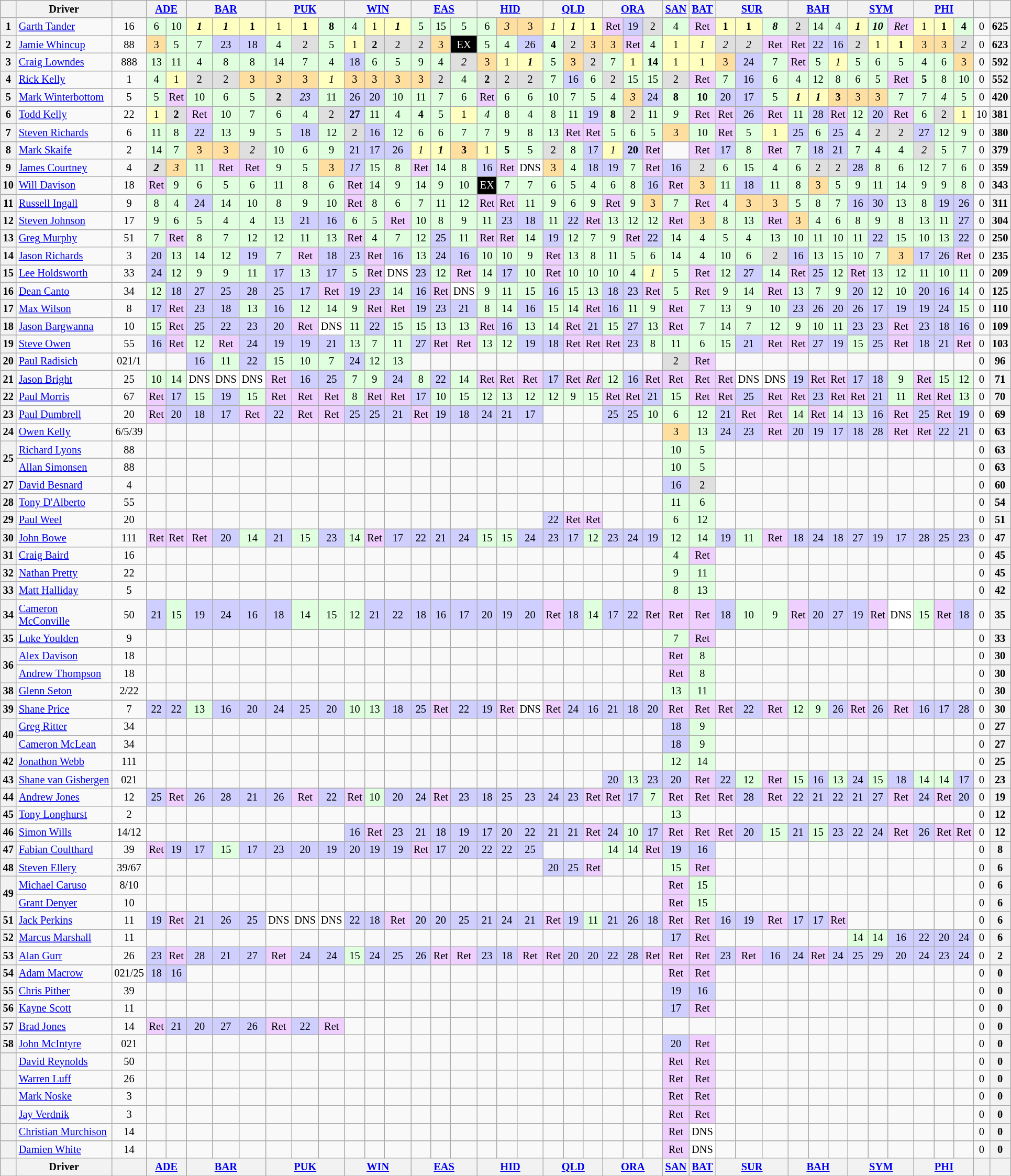<table class="wikitable" style="font-size: 85%; text-align:center">
<tr>
<th valign="middle"></th>
<th valign="middle">Driver</th>
<th valign="middle"></th>
<th colspan=2><a href='#'>ADE</a><br></th>
<th colspan=3><a href='#'>BAR</a><br></th>
<th colspan=3><a href='#'>PUK</a><br></th>
<th colspan=3><a href='#'>WIN</a><br></th>
<th colspan=3><a href='#'>EAS</a><br></th>
<th colspan=3><a href='#'>HID</a><br></th>
<th colspan=3><a href='#'>QLD</a><br></th>
<th colspan=3><a href='#'>ORA</a><br></th>
<th><a href='#'>SAN</a><br></th>
<th><a href='#'>BAT</a><br></th>
<th colspan=3><a href='#'>SUR</a><br></th>
<th colspan=3><a href='#'>BAH</a><br></th>
<th colspan=3><a href='#'>SYM</a><br></th>
<th colspan=3><a href='#'>PHI</a><br></th>
<th valign="middle"></th>
<th valign="middle"></th>
</tr>
<tr>
<th>1</th>
<td align=left> <a href='#'>Garth Tander</a></td>
<td>16</td>
<td style="background:#dfffdf;">6</td>
<td style="background:#dfffdf;">10</td>
<td style="background:#ffffbf;"><strong><em>1</em></strong></td>
<td style="background:#ffffbf;"><strong><em>1</em></strong></td>
<td style="background:#ffffbf;"><strong>1</strong></td>
<td style="background:#ffffbf;">1</td>
<td style="background:#ffffbf;"><strong>1</strong></td>
<td style="background:#dfffdf;"><strong>8</strong></td>
<td style="background:#dfffdf;">4</td>
<td style="background:#ffffbf;">1</td>
<td style="background:#ffffbf;"><strong><em>1</em></strong></td>
<td style="background:#dfffdf;">5</td>
<td style="background:#dfffdf;">15</td>
<td style="background:#dfffdf;">5</td>
<td style="background:#dfffdf;">6</td>
<td style="background:#ffdf9f;"><em>3</em></td>
<td style="background:#ffdf9f;">3</td>
<td style="background:#ffffbf;"><em>1</em></td>
<td style="background:#ffffbf;"><strong><em>1</em></strong></td>
<td style="background:#ffffbf;"><strong>1</strong></td>
<td style="background:#efcfff;">Ret</td>
<td style="background:#cfcfff;">19</td>
<td style="background:#dfdfdf;">2</td>
<td style="background:#dfffdf;">4</td>
<td style="background:#efcfff;">Ret</td>
<td style="background:#ffffbf;"><strong>1</strong></td>
<td style="background:#ffffbf;"><strong>1</strong></td>
<td style="background:#dfffdf;"><strong><em>8</em></strong></td>
<td style="background:#dfdfdf;">2</td>
<td style="background:#dfffdf;">14</td>
<td style="background:#dfffdf;">4</td>
<td style="background:#ffffbf;"><strong><em>1</em></strong></td>
<td style="background:#dfffdf;"><strong><em>10</em></strong></td>
<td style="background:#efcfff;"><em>Ret</em></td>
<td style="background:#ffffbf;">1</td>
<td style="background:#ffffbf;"><strong>1</strong></td>
<td style="background:#dfffdf;"><strong>4</strong></td>
<td>0</td>
<th>625</th>
</tr>
<tr>
<th>2</th>
<td align=left> <a href='#'>Jamie Whincup</a></td>
<td>88</td>
<td style="background:#ffdf9f;">3</td>
<td style="background:#dfffdf;">5</td>
<td style="background:#dfffdf;">7</td>
<td style="background:#cfcfff;">23</td>
<td style="background:#cfcfff;">18</td>
<td style="background:#dfffdf;">4</td>
<td style="background:#dfdfdf;">2</td>
<td style="background:#dfffdf;">5</td>
<td style="background:#ffffbf;">1</td>
<td style="background:#dfdfdf;"><strong>2</strong></td>
<td style="background:#dfdfdf;">2</td>
<td style="background:#dfdfdf;">2</td>
<td style="background:#ffdf9f;">3</td>
<td style="background:#000000; color:white">EX</td>
<td style="background:#dfffdf;">5</td>
<td style="background:#dfffdf;">4</td>
<td style="background:#cfcfff;">26</td>
<td style="background:#dfffdf;"><strong>4</strong></td>
<td style="background:#dfdfdf;">2</td>
<td style="background:#ffdf9f;">3</td>
<td style="background:#ffdf9f;">3</td>
<td style="background:#efcfff;">Ret</td>
<td style="background:#dfffdf;">4</td>
<td style="background:#ffffbf;">1</td>
<td style="background:#ffffbf;"><em>1</em></td>
<td style="background:#dfdfdf;"><em>2</em></td>
<td style="background:#dfdfdf;"><em>2</em></td>
<td style="background:#efcfff;">Ret</td>
<td style="background:#efcfff;">Ret</td>
<td style="background:#cfcfff;">22</td>
<td style="background:#cfcfff;">16</td>
<td style="background:#dfdfdf;">2</td>
<td style="background:#ffffbf;">1</td>
<td style="background:#ffffbf;"><strong>1</strong></td>
<td style="background:#ffdf9f;">3</td>
<td style="background:#ffdf9f;">3</td>
<td style="background:#dfdfdf;"><em>2</em></td>
<td>0</td>
<th>623</th>
</tr>
<tr>
<th>3</th>
<td align=left> <a href='#'>Craig Lowndes</a></td>
<td>888</td>
<td style="background:#dfffdf;">13</td>
<td style="background:#dfffdf;">11</td>
<td style="background:#dfffdf;">4</td>
<td style="background:#dfffdf;">8</td>
<td style="background:#dfffdf;">8</td>
<td style="background:#dfffdf;">14</td>
<td style="background:#dfffdf;">7</td>
<td style="background:#dfffdf;">4</td>
<td style="background:#cfcfff;">18</td>
<td style="background:#dfffdf;">6</td>
<td style="background:#dfffdf;">5</td>
<td style="background:#dfffdf;">9</td>
<td style="background:#dfffdf;">4</td>
<td style="background:#dfdfdf;"><em>2</em></td>
<td style="background:#ffdf9f;">3</td>
<td style="background:#ffffbf;">1</td>
<td style="background:#ffffbf;"><strong><em>1</em></strong></td>
<td style="background:#dfffdf;">5</td>
<td style="background:#ffdf9f;">3</td>
<td style="background:#dfdfdf;">2</td>
<td style="background:#dfffdf;">7</td>
<td style="background:#ffffbf;">1</td>
<td style="background:#dfffdf;"><strong>14</strong></td>
<td style="background:#ffffbf;">1</td>
<td style="background:#ffffbf;">1</td>
<td style="background:#ffdf9f;">3</td>
<td style="background:#cfcfff;">24</td>
<td style="background:#dfffdf;">7</td>
<td style="background:#efcfff;">Ret</td>
<td style="background:#dfffdf;">5</td>
<td style="background:#ffffbf;"><em>1</em></td>
<td style="background:#dfffdf;">5</td>
<td style="background:#dfffdf;">6</td>
<td style="background:#dfffdf;">5</td>
<td style="background:#dfffdf;">4</td>
<td style="background:#dfffdf;">6</td>
<td style="background:#ffdf9f;">3</td>
<td>0</td>
<th>592</th>
</tr>
<tr>
<th>4</th>
<td align=left> <a href='#'>Rick Kelly</a></td>
<td>1</td>
<td style="background:#dfffdf;">4</td>
<td style="background:#ffffbf;">1</td>
<td style="background:#dfdfdf;">2</td>
<td style="background:#dfdfdf;">2</td>
<td style="background:#ffdf9f;">3</td>
<td style="background:#ffdf9f;"><em>3</em></td>
<td style="background:#ffdf9f;">3</td>
<td style="background:#ffffbf;"><em>1</em></td>
<td style="background:#ffdf9f;">3</td>
<td style="background:#ffdf9f;">3</td>
<td style="background:#ffdf9f;">3</td>
<td style="background:#ffdf9f;">3</td>
<td style="background:#dfdfdf;">2</td>
<td style="background:#dfffdf;">4</td>
<td style="background:#dfdfdf;"><strong>2</strong></td>
<td style="background:#dfdfdf;">2</td>
<td style="background:#dfdfdf;">2</td>
<td style="background:#dfffdf;">7</td>
<td style="background:#cfcfff;">16</td>
<td style="background:#dfffdf;">6</td>
<td style="background:#dfdfdf;">2</td>
<td style="background:#dfffdf;">15</td>
<td style="background:#dfffdf;">15</td>
<td style="background:#dfdfdf;">2</td>
<td style="background:#efcfff;">Ret</td>
<td style="background:#dfffdf;">7</td>
<td style="background:#cfcfff;">16</td>
<td style="background:#dfffdf;">6</td>
<td style="background:#dfffdf;">4</td>
<td style="background:#dfffdf;">12</td>
<td style="background:#dfffdf;">8</td>
<td style="background:#dfffdf;">6</td>
<td style="background:#dfffdf;">5</td>
<td style="background:#efcfff;">Ret</td>
<td style="background:#dfffdf;"><strong>5</strong></td>
<td style="background:#dfffdf;">8</td>
<td style="background:#dfffdf;">10</td>
<td>0</td>
<th>552</th>
</tr>
<tr>
<th>5</th>
<td align=left> <a href='#'>Mark Winterbottom</a></td>
<td>5</td>
<td style="background:#dfffdf;">5</td>
<td style="background:#efcfff;">Ret</td>
<td style="background:#dfffdf;">10</td>
<td style="background:#dfffdf;">6</td>
<td style="background:#dfffdf;">5</td>
<td style="background:#dfdfdf;"><strong>2</strong></td>
<td style="background:#cfcfff;"><em>23</em></td>
<td style="background:#dfffdf;">11</td>
<td style="background:#cfcfff;">26</td>
<td style="background:#cfcfff;">20</td>
<td style="background:#dfffdf;">10</td>
<td style="background:#dfffdf;">11</td>
<td style="background:#dfffdf;">7</td>
<td style="background:#dfffdf;">6</td>
<td style="background:#efcfff;">Ret</td>
<td style="background:#dfffdf;">6</td>
<td style="background:#dfffdf;">6</td>
<td style="background:#dfffdf;">10</td>
<td style="background:#dfffdf;">7</td>
<td style="background:#dfffdf;">5</td>
<td style="background:#dfffdf;">4</td>
<td style="background:#ffdf9f;"><em>3</em></td>
<td style="background:#cfcfff;">24</td>
<td style="background:#dfffdf;"><strong>8</strong></td>
<td style="background:#dfffdf;"><strong>10</strong></td>
<td style="background:#cfcfff;">20</td>
<td style="background:#cfcfff;">17</td>
<td style="background:#dfffdf;">5</td>
<td style="background:#ffffbf;"><strong><em>1</em></strong></td>
<td style="background:#ffffbf;"><strong><em>1</em></strong></td>
<td style="background:#ffdf9f;"><strong>3</strong></td>
<td style="background:#ffdf9f;">3</td>
<td style="background:#ffdf9f;">3</td>
<td style="background:#dfffdf;">7</td>
<td style="background:#dfffdf;">7</td>
<td style="background:#dfffdf;"><em>4</em></td>
<td style="background:#dfffdf;">5</td>
<td>0</td>
<th>420</th>
</tr>
<tr>
<th>6</th>
<td align=left> <a href='#'>Todd Kelly</a></td>
<td>22</td>
<td style="background:#ffffbf;">1</td>
<td style="background:#dfdfdf;"><strong>2</strong></td>
<td style="background:#efcfff;">Ret</td>
<td style="background:#dfffdf;">10</td>
<td style="background:#dfffdf;">7</td>
<td style="background:#dfffdf;">6</td>
<td style="background:#dfffdf;">4</td>
<td style="background:#dfdfdf;">2</td>
<td style="background:#cfcfff;"><strong>27</strong></td>
<td style="background:#dfffdf;">11</td>
<td style="background:#dfffdf;">4</td>
<td style="background:#dfffdf;"><strong>4</strong></td>
<td style="background:#dfffdf;">5</td>
<td style="background:#ffffbf;">1</td>
<td style="background:#dfffdf;"><em>4</em></td>
<td style="background:#dfffdf;">8</td>
<td style="background:#dfffdf;">4</td>
<td style="background:#dfffdf;">8</td>
<td style="background:#dfffdf;">11</td>
<td style="background:#cfcfff;">19</td>
<td style="background:#dfffdf;"><strong>8</strong></td>
<td style="background:#dfdfdf;">2</td>
<td style="background:#dfffdf;">11</td>
<td style="background:#dfffdf;"><em>9</em></td>
<td style="background:#efcfff;">Ret</td>
<td style="background:#efcfff;">Ret</td>
<td style="background:#cfcfff;">26</td>
<td style="background:#efcfff;">Ret</td>
<td style="background:#dfffdf;">11</td>
<td style="background:#cfcfff;">28</td>
<td style="background:#efcfff;">Ret</td>
<td style="background:#dfffdf;">12</td>
<td style="background:#cfcfff;">20</td>
<td style="background:#efcfff;">Ret</td>
<td style="background:#dfffdf;">6</td>
<td style="background:#dfdfdf;">2</td>
<td style="background:#ffffbf;">1</td>
<td>10</td>
<th>381</th>
</tr>
<tr>
<th>7</th>
<td align=left> <a href='#'>Steven Richards</a></td>
<td>6</td>
<td style="background:#dfffdf;">11</td>
<td style="background:#dfffdf;">8</td>
<td style="background:#cfcfff;">22</td>
<td style="background:#dfffdf;">13</td>
<td style="background:#dfffdf;">9</td>
<td style="background:#dfffdf;">5</td>
<td style="background:#cfcfff;">18</td>
<td style="background:#dfffdf;">12</td>
<td style="background:#dfdfdf;">2</td>
<td style="background:#cfcfff;">16</td>
<td style="background:#dfffdf;">12</td>
<td style="background:#dfffdf;">6</td>
<td style="background:#dfffdf;">6</td>
<td style="background:#dfffdf;">7</td>
<td style="background:#dfffdf;">7</td>
<td style="background:#dfffdf;">9</td>
<td style="background:#dfffdf;">8</td>
<td style="background:#dfffdf;">13</td>
<td style="background:#efcfff;">Ret</td>
<td style="background:#efcfff;">Ret</td>
<td style="background:#dfffdf;">5</td>
<td style="background:#dfffdf;">6</td>
<td style="background:#dfffdf;">5</td>
<td style="background:#ffdf9f;">3</td>
<td style="background:#dfffdf;">10</td>
<td style="background:#efcfff;">Ret</td>
<td style="background:#dfffdf;">5</td>
<td style="background:#ffffbf;">1</td>
<td style="background:#cfcfff;">25</td>
<td style="background:#dfffdf;">6</td>
<td style="background:#cfcfff;">25</td>
<td style="background:#dfffdf;">4</td>
<td style="background:#dfdfdf;">2</td>
<td style="background:#dfdfdf;">2</td>
<td style="background:#cfcfff;">27</td>
<td style="background:#dfffdf;">12</td>
<td style="background:#dfffdf;">9</td>
<td>0</td>
<th>380</th>
</tr>
<tr>
<th>8</th>
<td align=left> <a href='#'>Mark Skaife</a></td>
<td>2</td>
<td style="background:#dfffdf;">14</td>
<td style="background:#dfffdf;">7</td>
<td style="background:#ffdf9f;">3</td>
<td style="background:#ffdf9f;">3</td>
<td style="background:#dfdfdf;"><em>2</em></td>
<td style="background:#dfffdf;">10</td>
<td style="background:#dfffdf;">6</td>
<td style="background:#dfffdf;">9</td>
<td style="background:#cfcfff;">21</td>
<td style="background:#cfcfff;">17</td>
<td style="background:#cfcfff;">26</td>
<td style="background:#ffffbf;"><em>1</em></td>
<td style="background:#ffffbf;"><strong><em>1</em></strong></td>
<td style="background:#ffdf9f;"><strong>3</strong></td>
<td style="background:#ffffbf;">1</td>
<td style="background:#dfffdf;"><strong>5</strong></td>
<td style="background:#dfffdf;">5</td>
<td style="background:#dfdfdf;">2</td>
<td style="background:#dfffdf;">8</td>
<td style="background:#cfcfff;">17</td>
<td style="background:#ffffbf;"><em>1</em></td>
<td style="background:#cfcfff;"><strong>20</strong></td>
<td style="background:#efcfff;">Ret</td>
<td></td>
<td style="background:#efcfff;">Ret</td>
<td style="background:#cfcfff;">17</td>
<td style="background:#dfffdf;">8</td>
<td style="background:#efcfff;">Ret</td>
<td style="background:#dfffdf;">7</td>
<td style="background:#cfcfff;">18</td>
<td style="background:#cfcfff;">21</td>
<td style="background:#dfffdf;">7</td>
<td style="background:#dfffdf;">4</td>
<td style="background:#dfffdf;">4</td>
<td style="background:#dfdfdf;"><em>2</em></td>
<td style="background:#dfffdf;">5</td>
<td style="background:#dfffdf;">7</td>
<td>0</td>
<th>379</th>
</tr>
<tr>
<th>9</th>
<td align=left> <a href='#'>James Courtney</a></td>
<td>4</td>
<td style="background:#dfdfdf;"><strong><em>2</em></strong></td>
<td style="background:#ffdf9f;"><em>3</em></td>
<td style="background:#dfffdf;">11</td>
<td style="background:#efcfff;">Ret</td>
<td style="background:#efcfff;">Ret</td>
<td style="background:#dfffdf;">9</td>
<td style="background:#dfffdf;">5</td>
<td style="background:#ffdf9f;">3</td>
<td style="background:#cfcfff;"><em>17</em></td>
<td style="background:#dfffdf;">15</td>
<td style="background:#dfffdf;">8</td>
<td style="background:#efcfff;">Ret</td>
<td style="background:#dfffdf;">14</td>
<td style="background:#dfffdf;">8</td>
<td style="background:#cfcfff;">16</td>
<td style="background:#efcfff;">Ret</td>
<td style="background:#ffffff;">DNS</td>
<td style="background:#ffdf9f;">3</td>
<td style="background:#dfffdf;">4</td>
<td style="background:#cfcfff;">18</td>
<td style="background:#cfcfff;">19</td>
<td style="background:#dfffdf;">7</td>
<td style="background:#efcfff;">Ret</td>
<td style="background:#cfcfff;">16</td>
<td style="background:#dfdfdf;">2</td>
<td style="background:#dfffdf;">6</td>
<td style="background:#dfffdf;">15</td>
<td style="background:#dfffdf;">4</td>
<td style="background:#dfffdf;">6</td>
<td style="background:#dfdfdf;">2</td>
<td style="background:#dfdfdf;">2</td>
<td style="background:#cfcfff;">28</td>
<td style="background:#dfffdf;">8</td>
<td style="background:#dfffdf;">6</td>
<td style="background:#dfffdf;">12</td>
<td style="background:#dfffdf;">7</td>
<td style="background:#dfffdf;">6</td>
<td>0</td>
<th>359</th>
</tr>
<tr>
<th>10</th>
<td align=left> <a href='#'>Will Davison</a></td>
<td>18</td>
<td style="background:#efcfff;">Ret</td>
<td style="background:#dfffdf;">9</td>
<td style="background:#dfffdf;">6</td>
<td style="background:#dfffdf;">5</td>
<td style="background:#dfffdf;">6</td>
<td style="background:#dfffdf;">11</td>
<td style="background:#dfffdf;">8</td>
<td style="background:#dfffdf;">6</td>
<td style="background:#efcfff;">Ret</td>
<td style="background:#dfffdf;">14</td>
<td style="background:#dfffdf;">9</td>
<td style="background:#dfffdf;">14</td>
<td style="background:#dfffdf;">9</td>
<td style="background:#dfffdf;">10</td>
<td style="background:#000000; color:white">EX</td>
<td style="background:#dfffdf;">7</td>
<td style="background:#dfffdf;">7</td>
<td style="background:#dfffdf;">6</td>
<td style="background:#dfffdf;">5</td>
<td style="background:#dfffdf;">4</td>
<td style="background:#dfffdf;">6</td>
<td style="background:#dfffdf;">8</td>
<td style="background:#cfcfff;">16</td>
<td style="background:#efcfff;">Ret</td>
<td style="background:#ffdf9f;">3</td>
<td style="background:#dfffdf;">11</td>
<td style="background:#cfcfff;">18</td>
<td style="background:#dfffdf;">11</td>
<td style="background:#dfffdf;">8</td>
<td style="background:#ffdf9f;">3</td>
<td style="background:#dfffdf;">5</td>
<td style="background:#dfffdf;">9</td>
<td style="background:#dfffdf;">11</td>
<td style="background:#dfffdf;">14</td>
<td style="background:#dfffdf;">9</td>
<td style="background:#dfffdf;">9</td>
<td style="background:#dfffdf;">8</td>
<td>0</td>
<th>343</th>
</tr>
<tr>
<th>11</th>
<td align=left> <a href='#'>Russell Ingall</a></td>
<td>9</td>
<td style="background:#dfffdf;">8</td>
<td style="background:#dfffdf;">4</td>
<td style="background:#cfcfff;">24</td>
<td style="background:#dfffdf;">14</td>
<td style="background:#dfffdf;">10</td>
<td style="background:#dfffdf;">8</td>
<td style="background:#dfffdf;">9</td>
<td style="background:#dfffdf;">10</td>
<td style="background:#efcfff;">Ret</td>
<td style="background:#dfffdf;">8</td>
<td style="background:#dfffdf;">6</td>
<td style="background:#dfffdf;">7</td>
<td style="background:#dfffdf;">11</td>
<td style="background:#dfffdf;">12</td>
<td style="background:#efcfff;">Ret</td>
<td style="background:#efcfff;">Ret</td>
<td style="background:#dfffdf;">11</td>
<td style="background:#dfffdf;">9</td>
<td style="background:#dfffdf;">6</td>
<td style="background:#dfffdf;">9</td>
<td style="background:#efcfff;">Ret</td>
<td style="background:#dfffdf;">9</td>
<td style="background:#ffdf9f;">3</td>
<td style="background:#dfffdf;">7</td>
<td style="background:#efcfff;">Ret</td>
<td style="background:#dfffdf;">4</td>
<td style="background:#ffdf9f;">3</td>
<td style="background:#ffdf9f;">3</td>
<td style="background:#dfffdf;">5</td>
<td style="background:#dfffdf;">8</td>
<td style="background:#dfffdf;">7</td>
<td style="background:#cfcfff;">16</td>
<td style="background:#cfcfff;">30</td>
<td style="background:#dfffdf;">13</td>
<td style="background:#dfffdf;">8</td>
<td style="background:#cfcfff;">19</td>
<td style="background:#cfcfff;">26</td>
<td>0</td>
<th>311</th>
</tr>
<tr>
<th>12</th>
<td align=left> <a href='#'>Steven Johnson</a></td>
<td>17</td>
<td style="background:#dfffdf;">9</td>
<td style="background:#dfffdf;">6</td>
<td style="background:#dfffdf;">5</td>
<td style="background:#dfffdf;">4</td>
<td style="background:#dfffdf;">4</td>
<td style="background:#dfffdf;">13</td>
<td style="background:#cfcfff;">21</td>
<td style="background:#cfcfff;">16</td>
<td style="background:#dfffdf;">6</td>
<td style="background:#dfffdf;">5</td>
<td style="background:#efcfff;">Ret</td>
<td style="background:#dfffdf;">10</td>
<td style="background:#dfffdf;">8</td>
<td style="background:#dfffdf;">9</td>
<td style="background:#dfffdf;">11</td>
<td style="background:#cfcfff;">23</td>
<td style="background:#cfcfff;">18</td>
<td style="background:#dfffdf;">11</td>
<td style="background:#cfcfff;">22</td>
<td style="background:#efcfff;">Ret</td>
<td style="background:#dfffdf;">13</td>
<td style="background:#dfffdf;">12</td>
<td style="background:#dfffdf;">12</td>
<td style="background:#efcfff;">Ret</td>
<td style="background:#ffdf9f;">3</td>
<td style="background:#dfffdf;">8</td>
<td style="background:#dfffdf;">13</td>
<td style="background:#efcfff;">Ret</td>
<td style="background:#ffdf9f;">3</td>
<td style="background:#dfffdf;">4</td>
<td style="background:#dfffdf;">6</td>
<td style="background:#dfffdf;">8</td>
<td style="background:#dfffdf;">9</td>
<td style="background:#dfffdf;">8</td>
<td style="background:#dfffdf;">13</td>
<td style="background:#dfffdf;">11</td>
<td style="background:#cfcfff;">27</td>
<td>0</td>
<th>304</th>
</tr>
<tr>
<th>13</th>
<td align=left> <a href='#'>Greg Murphy</a></td>
<td>51</td>
<td style="background:#dfffdf;">7</td>
<td style="background:#efcfff;">Ret</td>
<td style="background:#dfffdf;">8</td>
<td style="background:#dfffdf;">7</td>
<td style="background:#dfffdf;">12</td>
<td style="background:#dfffdf;">12</td>
<td style="background:#dfffdf;">11</td>
<td style="background:#dfffdf;">13</td>
<td style="background:#efcfff;">Ret</td>
<td style="background:#dfffdf;">4</td>
<td style="background:#dfffdf;">7</td>
<td style="background:#dfffdf;">12</td>
<td style="background:#cfcfff;">25</td>
<td style="background:#dfffdf;">11</td>
<td style="background:#efcfff;">Ret</td>
<td style="background:#efcfff;">Ret</td>
<td style="background:#dfffdf;">14</td>
<td style="background:#cfcfff;">19</td>
<td style="background:#dfffdf;">12</td>
<td style="background:#dfffdf;">7</td>
<td style="background:#dfffdf;">9</td>
<td style="background:#efcfff;">Ret</td>
<td style="background:#cfcfff;">22</td>
<td style="background:#dfffdf;">14</td>
<td style="background:#dfffdf;">4</td>
<td style="background:#dfffdf;">5</td>
<td style="background:#dfffdf;">4</td>
<td style="background:#dfffdf;">13</td>
<td style="background:#dfffdf;">10</td>
<td style="background:#dfffdf;">11</td>
<td style="background:#dfffdf;">10</td>
<td style="background:#dfffdf;">11</td>
<td style="background:#cfcfff;">22</td>
<td style="background:#dfffdf;">15</td>
<td style="background:#dfffdf;">10</td>
<td style="background:#dfffdf;">13</td>
<td style="background:#cfcfff;">22</td>
<td>0</td>
<th>250</th>
</tr>
<tr>
<th>14</th>
<td align=left> <a href='#'>Jason Richards</a></td>
<td>3</td>
<td style="background:#cfcfff;">20</td>
<td style="background:#dfffdf;">13</td>
<td style="background:#dfffdf;">14</td>
<td style="background:#dfffdf;">12</td>
<td style="background:#cfcfff;">19</td>
<td style="background:#dfffdf;">7</td>
<td style="background:#efcfff;">Ret</td>
<td style="background:#cfcfff;">18</td>
<td style="background:#cfcfff;">23</td>
<td style="background:#efcfff;">Ret</td>
<td style="background:#cfcfff;">16</td>
<td style="background:#dfffdf;">13</td>
<td style="background:#cfcfff;">24</td>
<td style="background:#cfcfff;">16</td>
<td style="background:#dfffdf;">10</td>
<td style="background:#dfffdf;">10</td>
<td style="background:#dfffdf;">9</td>
<td style="background:#efcfff;">Ret</td>
<td style="background:#dfffdf;">13</td>
<td style="background:#dfffdf;">8</td>
<td style="background:#dfffdf;">11</td>
<td style="background:#dfffdf;">5</td>
<td style="background:#dfffdf;">6</td>
<td style="background:#dfffdf;">14</td>
<td style="background:#dfffdf;">4</td>
<td style="background:#dfffdf;">10</td>
<td style="background:#dfffdf;">6</td>
<td style="background:#dfdfdf;">2</td>
<td style="background:#cfcfff;">16</td>
<td style="background:#dfffdf;">13</td>
<td style="background:#dfffdf;">15</td>
<td style="background:#dfffdf;">10</td>
<td style="background:#dfffdf;">7</td>
<td style="background:#ffdf9f;">3</td>
<td style="background:#cfcfff;">17</td>
<td style="background:#cfcfff;">26</td>
<td style="background:#efcfff;">Ret</td>
<td>0</td>
<th>235</th>
</tr>
<tr>
<th>15</th>
<td align=left> <a href='#'>Lee Holdsworth</a></td>
<td>33</td>
<td style="background:#cfcfff;">24</td>
<td style="background:#dfffdf;">12</td>
<td style="background:#dfffdf;">9</td>
<td style="background:#dfffdf;">9</td>
<td style="background:#dfffdf;">11</td>
<td style="background:#cfcfff;">17</td>
<td style="background:#dfffdf;">13</td>
<td style="background:#cfcfff;">17</td>
<td style="background:#dfffdf;">5</td>
<td style="background:#efcfff;">Ret</td>
<td style="background:#ffffff;">DNS</td>
<td style="background:#cfcfff;">23</td>
<td style="background:#dfffdf;">12</td>
<td style="background:#efcfff;">Ret</td>
<td style="background:#dfffdf;">14</td>
<td style="background:#cfcfff;">17</td>
<td style="background:#dfffdf;">10</td>
<td style="background:#efcfff;">Ret</td>
<td style="background:#dfffdf;">10</td>
<td style="background:#dfffdf;">10</td>
<td style="background:#dfffdf;">10</td>
<td style="background:#dfffdf;">4</td>
<td style="background:#ffffbf;"><em>1</em></td>
<td style="background:#dfffdf;">5</td>
<td style="background:#efcfff;">Ret</td>
<td style="background:#dfffdf;">12</td>
<td style="background:#cfcfff;">27</td>
<td style="background:#dfffdf;">14</td>
<td style="background:#efcfff;">Ret</td>
<td style="background:#cfcfff;">25</td>
<td style="background:#dfffdf;">12</td>
<td style="background:#efcfff;">Ret</td>
<td style="background:#dfffdf;">13</td>
<td style="background:#dfffdf;">12</td>
<td style="background:#dfffdf;">11</td>
<td style="background:#dfffdf;">10</td>
<td style="background:#dfffdf;">11</td>
<td>0</td>
<th>209</th>
</tr>
<tr>
<th>16</th>
<td align=left> <a href='#'>Dean Canto</a></td>
<td>34</td>
<td style="background:#dfffdf;">12</td>
<td style="background:#cfcfff;">18</td>
<td style="background:#cfcfff;">27</td>
<td style="background:#cfcfff;">25</td>
<td style="background:#cfcfff;">28</td>
<td style="background:#cfcfff;">25</td>
<td style="background:#cfcfff;">17</td>
<td style="background:#efcfff;">Ret</td>
<td style="background:#cfcfff;">19</td>
<td style="background:#cfcfff;"><em>23</em></td>
<td style="background:#dfffdf;">14</td>
<td style="background:#cfcfff;">16</td>
<td style="background:#efcfff;">Ret</td>
<td style="background:#ffffff;">DNS</td>
<td style="background:#dfffdf;">9</td>
<td style="background:#dfffdf;">11</td>
<td style="background:#dfffdf;">15</td>
<td style="background:#cfcfff;">16</td>
<td style="background:#dfffdf;">15</td>
<td style="background:#dfffdf;">13</td>
<td style="background:#cfcfff;">18</td>
<td style="background:#cfcfff;">23</td>
<td style="background:#efcfff;">Ret</td>
<td style="background:#dfffdf;">5</td>
<td style="background:#efcfff;">Ret</td>
<td style="background:#dfffdf;">9</td>
<td style="background:#dfffdf;">14</td>
<td style="background:#efcfff;">Ret</td>
<td style="background:#dfffdf;">13</td>
<td style="background:#dfffdf;">7</td>
<td style="background:#dfffdf;">9</td>
<td style="background:#cfcfff;">20</td>
<td style="background:#dfffdf;">12</td>
<td style="background:#dfffdf;">10</td>
<td style="background:#cfcfff;">20</td>
<td style="background:#cfcfff;">16</td>
<td style="background:#dfffdf;">14</td>
<td>0</td>
<th>125</th>
</tr>
<tr>
<th>17</th>
<td align=left> <a href='#'>Max Wilson</a></td>
<td>8</td>
<td style="background:#cfcfff;">17</td>
<td style="background:#efcfff;">Ret</td>
<td style="background:#cfcfff;">23</td>
<td style="background:#cfcfff;">18</td>
<td style="background:#dfffdf;">13</td>
<td style="background:#cfcfff;">16</td>
<td style="background:#dfffdf;">12</td>
<td style="background:#dfffdf;">14</td>
<td style="background:#dfffdf;">9</td>
<td style="background:#efcfff;">Ret</td>
<td style="background:#efcfff;">Ret</td>
<td style="background:#cfcfff;">19</td>
<td style="background:#cfcfff;">23</td>
<td style="background:#cfcfff;">21</td>
<td style="background:#dfffdf;">8</td>
<td style="background:#dfffdf;">14</td>
<td style="background:#cfcfff;">16</td>
<td style="background:#dfffdf;">15</td>
<td style="background:#dfffdf;">14</td>
<td style="background:#efcfff;">Ret</td>
<td style="background:#cfcfff;">16</td>
<td style="background:#dfffdf;">11</td>
<td style="background:#dfffdf;">9</td>
<td style="background:#efcfff;">Ret</td>
<td style="background:#dfffdf;">7</td>
<td style="background:#dfffdf;">13</td>
<td style="background:#dfffdf;">9</td>
<td style="background:#dfffdf;">10</td>
<td style="background:#cfcfff;">23</td>
<td style="background:#cfcfff;">26</td>
<td style="background:#cfcfff;">20</td>
<td style="background:#cfcfff;">26</td>
<td style="background:#cfcfff;">17</td>
<td style="background:#cfcfff;">19</td>
<td style="background:#cfcfff;">19</td>
<td style="background:#cfcfff;">24</td>
<td style="background:#dfffdf;">15</td>
<td>0</td>
<th>110</th>
</tr>
<tr>
<th>18</th>
<td align=left> <a href='#'>Jason Bargwanna</a></td>
<td>10</td>
<td style="background:#dfffdf;">15</td>
<td style="background:#efcfff;">Ret</td>
<td style="background:#cfcfff;">25</td>
<td style="background:#cfcfff;">22</td>
<td style="background:#cfcfff;">23</td>
<td style="background:#cfcfff;">20</td>
<td style="background:#efcfff;">Ret</td>
<td style="background:#ffffff;">DNS</td>
<td style="background:#dfffdf;">11</td>
<td style="background:#cfcfff;">22</td>
<td style="background:#dfffdf;">15</td>
<td style="background:#dfffdf;">15</td>
<td style="background:#dfffdf;">13</td>
<td style="background:#dfffdf;">13</td>
<td style="background:#efcfff;">Ret</td>
<td style="background:#cfcfff;">16</td>
<td style="background:#dfffdf;">13</td>
<td style="background:#dfffdf;">14</td>
<td style="background:#efcfff;">Ret</td>
<td style="background:#cfcfff;">21</td>
<td style="background:#dfffdf;">15</td>
<td style="background:#cfcfff;">27</td>
<td style="background:#dfffdf;">13</td>
<td style="background:#efcfff;">Ret</td>
<td style="background:#dfffdf;">7</td>
<td style="background:#dfffdf;">14</td>
<td style="background:#dfffdf;">7</td>
<td style="background:#dfffdf;">12</td>
<td style="background:#dfffdf;">9</td>
<td style="background:#dfffdf;">10</td>
<td style="background:#dfffdf;">11</td>
<td style="background:#cfcfff;">23</td>
<td style="background:#cfcfff;">23</td>
<td style="background:#efcfff;">Ret</td>
<td style="background:#cfcfff;">23</td>
<td style="background:#cfcfff;">18</td>
<td style="background:#cfcfff;">16</td>
<td>0</td>
<th>109</th>
</tr>
<tr>
<th>19</th>
<td align=left> <a href='#'>Steve Owen</a></td>
<td>55</td>
<td style="background:#cfcfff;">16</td>
<td style="background:#efcfff;">Ret</td>
<td style="background:#dfffdf;">12</td>
<td style="background:#efcfff;">Ret</td>
<td style="background:#cfcfff;">24</td>
<td style="background:#cfcfff;">19</td>
<td style="background:#cfcfff;">19</td>
<td style="background:#cfcfff;">21</td>
<td style="background:#dfffdf;">13</td>
<td style="background:#dfffdf;">7</td>
<td style="background:#dfffdf;">11</td>
<td style="background:#cfcfff;">27</td>
<td style="background:#efcfff;">Ret</td>
<td style="background:#efcfff;">Ret</td>
<td style="background:#dfffdf;">13</td>
<td style="background:#dfffdf;">12</td>
<td style="background:#cfcfff;">19</td>
<td style="background:#cfcfff;">18</td>
<td style="background:#efcfff;">Ret</td>
<td style="background:#efcfff;">Ret</td>
<td style="background:#efcfff;">Ret</td>
<td style="background:#cfcfff;">23</td>
<td style="background:#dfffdf;">8</td>
<td style="background:#dfffdf;">11</td>
<td style="background:#dfffdf;">6</td>
<td style="background:#dfffdf;">15</td>
<td style="background:#cfcfff;">21</td>
<td style="background:#efcfff;">Ret</td>
<td style="background:#efcfff;">Ret</td>
<td style="background:#cfcfff;">27</td>
<td style="background:#cfcfff;">19</td>
<td style="background:#dfffdf;">15</td>
<td style="background:#cfcfff;">25</td>
<td style="background:#efcfff;">Ret</td>
<td style="background:#cfcfff;">18</td>
<td style="background:#cfcfff;">21</td>
<td style="background:#efcfff;">Ret</td>
<td>0</td>
<th>103</th>
</tr>
<tr>
<th>20</th>
<td align=left> <a href='#'>Paul Radisich</a></td>
<td>021/1</td>
<td></td>
<td></td>
<td style="background:#cfcfff;">16</td>
<td style="background:#dfffdf;">11</td>
<td style="background:#cfcfff;">22</td>
<td style="background:#dfffdf;">15</td>
<td style="background:#dfffdf;">10</td>
<td style="background:#dfffdf;">7</td>
<td style="background:#cfcfff;">24</td>
<td style="background:#dfffdf;">12</td>
<td style="background:#dfffdf;">13</td>
<td></td>
<td></td>
<td></td>
<td></td>
<td></td>
<td></td>
<td></td>
<td></td>
<td></td>
<td></td>
<td></td>
<td></td>
<td style="background:#dfdfdf;">2</td>
<td style="background:#efcfff;">Ret</td>
<td></td>
<td></td>
<td></td>
<td></td>
<td></td>
<td></td>
<td></td>
<td></td>
<td></td>
<td></td>
<td></td>
<td></td>
<td>0</td>
<th>96</th>
</tr>
<tr>
<th>21</th>
<td align=left> <a href='#'>Jason Bright</a></td>
<td>25</td>
<td style="background:#dfffdf;">10</td>
<td style="background:#dfffdf;">14</td>
<td style="background:#ffffff;">DNS</td>
<td style="background:#ffffff;">DNS</td>
<td style="background:#ffffff;">DNS</td>
<td style="background:#efcfff;">Ret</td>
<td style="background:#cfcfff;">16</td>
<td style="background:#cfcfff;">25</td>
<td style="background:#dfffdf;">7</td>
<td style="background:#dfffdf;">9</td>
<td style="background:#cfcfff;">24</td>
<td style="background:#dfffdf;">8</td>
<td style="background:#cfcfff;">22</td>
<td style="background:#dfffdf;">14</td>
<td style="background:#efcfff;">Ret</td>
<td style="background:#efcfff;">Ret</td>
<td style="background:#efcfff;">Ret</td>
<td style="background:#cfcfff;">17</td>
<td style="background:#efcfff;">Ret</td>
<td style="background:#efcfff;"><em>Ret</em></td>
<td style="background:#dfffdf;">12</td>
<td style="background:#cfcfff;">16</td>
<td style="background:#efcfff;">Ret</td>
<td style="background:#efcfff;">Ret</td>
<td style="background:#efcfff;">Ret</td>
<td style="background:#efcfff;">Ret</td>
<td style="background:#ffffff;">DNS</td>
<td style="background:#ffffff;">DNS</td>
<td style="background:#cfcfff;">19</td>
<td style="background:#efcfff;">Ret</td>
<td style="background:#efcfff;">Ret</td>
<td style="background:#cfcfff;">17</td>
<td style="background:#cfcfff;">18</td>
<td style="background:#dfffdf;">9</td>
<td style="background:#efcfff;">Ret</td>
<td style="background:#dfffdf;">15</td>
<td style="background:#dfffdf;">12</td>
<td>0</td>
<th>71</th>
</tr>
<tr>
<th>22</th>
<td align=left> <a href='#'>Paul Morris</a></td>
<td>67</td>
<td style="background:#efcfff;">Ret</td>
<td style="background:#cfcfff;">17</td>
<td style="background:#dfffdf;">15</td>
<td style="background:#cfcfff;">19</td>
<td style="background:#dfffdf;">15</td>
<td style="background:#efcfff;">Ret</td>
<td style="background:#efcfff;">Ret</td>
<td style="background:#efcfff;">Ret</td>
<td style="background:#dfffdf;">8</td>
<td style="background:#efcfff;">Ret</td>
<td style="background:#efcfff;">Ret</td>
<td style="background:#cfcfff;">17</td>
<td style="background:#dfffdf;">10</td>
<td style="background:#dfffdf;">15</td>
<td style="background:#dfffdf;">12</td>
<td style="background:#dfffdf;">13</td>
<td style="background:#dfffdf;">12</td>
<td style="background:#dfffdf;">12</td>
<td style="background:#dfffdf;">9</td>
<td style="background:#dfffdf;">15</td>
<td style="background:#efcfff;">Ret</td>
<td style="background:#efcfff;">Ret</td>
<td style="background:#cfcfff;">21</td>
<td style="background:#dfffdf;">15</td>
<td style="background:#efcfff;">Ret</td>
<td style="background:#efcfff;">Ret</td>
<td style="background:#cfcfff;">25</td>
<td style="background:#efcfff;">Ret</td>
<td style="background:#efcfff;">Ret</td>
<td style="background:#cfcfff;">23</td>
<td style="background:#efcfff;">Ret</td>
<td style="background:#efcfff;">Ret</td>
<td style="background:#cfcfff;">21</td>
<td style="background:#dfffdf;">11</td>
<td style="background:#efcfff;">Ret</td>
<td style="background:#efcfff;">Ret</td>
<td style="background:#dfffdf;">13</td>
<td>0</td>
<th>70</th>
</tr>
<tr>
<th>23</th>
<td align=left> <a href='#'>Paul Dumbrell</a></td>
<td>20</td>
<td style="background:#efcfff;">Ret</td>
<td style="background:#cfcfff;">20</td>
<td style="background:#cfcfff;">18</td>
<td style="background:#cfcfff;">17</td>
<td style="background:#efcfff;">Ret</td>
<td style="background:#cfcfff;">22</td>
<td style="background:#efcfff;">Ret</td>
<td style="background:#efcfff;">Ret</td>
<td style="background:#cfcfff;">25</td>
<td style="background:#cfcfff;">25</td>
<td style="background:#cfcfff;">21</td>
<td style="background:#efcfff;">Ret</td>
<td style="background:#cfcfff;">19</td>
<td style="background:#cfcfff;">18</td>
<td style="background:#cfcfff;">24</td>
<td style="background:#cfcfff;">21</td>
<td style="background:#cfcfff;">17</td>
<td></td>
<td></td>
<td></td>
<td style="background:#cfcfff;">25</td>
<td style="background:#cfcfff;">25</td>
<td style="background:#dfffdf;">10</td>
<td style="background:#dfffdf;">6</td>
<td style="background:#dfffdf;">12</td>
<td style="background:#cfcfff;">21</td>
<td style="background:#efcfff;">Ret</td>
<td style="background:#efcfff;">Ret</td>
<td style="background:#dfffdf;">14</td>
<td style="background:#efcfff;">Ret</td>
<td style="background:#dfffdf;">14</td>
<td style="background:#dfffdf;">13</td>
<td style="background:#cfcfff;">16</td>
<td style="background:#efcfff;">Ret</td>
<td style="background:#cfcfff;">25</td>
<td style="background:#efcfff;">Ret</td>
<td style="background:#cfcfff;">19</td>
<td>0</td>
<th>69</th>
</tr>
<tr>
<th>24</th>
<td align=left> <a href='#'>Owen Kelly</a></td>
<td>6/5/39</td>
<td></td>
<td></td>
<td></td>
<td></td>
<td></td>
<td></td>
<td></td>
<td></td>
<td></td>
<td></td>
<td></td>
<td></td>
<td></td>
<td></td>
<td></td>
<td></td>
<td></td>
<td></td>
<td></td>
<td></td>
<td></td>
<td></td>
<td></td>
<td style="background:#ffdf9f;">3</td>
<td style="background:#dfffdf;">13</td>
<td style="background:#cfcfff;">24</td>
<td style="background:#cfcfff;">23</td>
<td style="background:#efcfff;">Ret</td>
<td style="background:#cfcfff;">20</td>
<td style="background:#cfcfff;">19</td>
<td style="background:#cfcfff;">17</td>
<td style="background:#cfcfff;">18</td>
<td style="background:#cfcfff;">28</td>
<td style="background:#efcfff;">Ret</td>
<td style="background:#efcfff;">Ret</td>
<td style="background:#cfcfff;">22</td>
<td style="background:#cfcfff;">21</td>
<td>0</td>
<th>63</th>
</tr>
<tr>
<th rowspan=2>25</th>
<td align=left> <a href='#'>Richard Lyons</a></td>
<td>88</td>
<td></td>
<td></td>
<td></td>
<td></td>
<td></td>
<td></td>
<td></td>
<td></td>
<td></td>
<td></td>
<td></td>
<td></td>
<td></td>
<td></td>
<td></td>
<td></td>
<td></td>
<td></td>
<td></td>
<td></td>
<td></td>
<td></td>
<td></td>
<td style="background:#dfffdf;">10</td>
<td style="background:#dfffdf;">5</td>
<td></td>
<td></td>
<td></td>
<td></td>
<td></td>
<td></td>
<td></td>
<td></td>
<td></td>
<td></td>
<td></td>
<td></td>
<td>0</td>
<th>63</th>
</tr>
<tr>
<td align=left> <a href='#'>Allan Simonsen</a></td>
<td>88</td>
<td></td>
<td></td>
<td></td>
<td></td>
<td></td>
<td></td>
<td></td>
<td></td>
<td></td>
<td></td>
<td></td>
<td></td>
<td></td>
<td></td>
<td></td>
<td></td>
<td></td>
<td></td>
<td></td>
<td></td>
<td></td>
<td></td>
<td></td>
<td style="background:#dfffdf;">10</td>
<td style="background:#dfffdf;">5</td>
<td></td>
<td></td>
<td></td>
<td></td>
<td></td>
<td></td>
<td></td>
<td></td>
<td></td>
<td></td>
<td></td>
<td></td>
<td>0</td>
<th>63</th>
</tr>
<tr>
<th>27</th>
<td align=left> <a href='#'>David Besnard</a></td>
<td>4</td>
<td></td>
<td></td>
<td></td>
<td></td>
<td></td>
<td></td>
<td></td>
<td></td>
<td></td>
<td></td>
<td></td>
<td></td>
<td></td>
<td></td>
<td></td>
<td></td>
<td></td>
<td></td>
<td></td>
<td></td>
<td></td>
<td></td>
<td></td>
<td style="background:#cfcfff;">16</td>
<td style="background:#dfdfdf;">2</td>
<td></td>
<td></td>
<td></td>
<td></td>
<td></td>
<td></td>
<td></td>
<td></td>
<td></td>
<td></td>
<td></td>
<td></td>
<td>0</td>
<th>60</th>
</tr>
<tr>
<th>28</th>
<td align=left> <a href='#'>Tony D'Alberto</a></td>
<td>55</td>
<td></td>
<td></td>
<td></td>
<td></td>
<td></td>
<td></td>
<td></td>
<td></td>
<td></td>
<td></td>
<td></td>
<td></td>
<td></td>
<td></td>
<td></td>
<td></td>
<td></td>
<td></td>
<td></td>
<td></td>
<td></td>
<td></td>
<td></td>
<td style="background:#dfffdf;">11</td>
<td style="background:#dfffdf;">6</td>
<td></td>
<td></td>
<td></td>
<td></td>
<td></td>
<td></td>
<td></td>
<td></td>
<td></td>
<td></td>
<td></td>
<td></td>
<td>0</td>
<th>54</th>
</tr>
<tr>
<th>29</th>
<td align=left> <a href='#'>Paul Weel</a></td>
<td>20</td>
<td></td>
<td></td>
<td></td>
<td></td>
<td></td>
<td></td>
<td></td>
<td></td>
<td></td>
<td></td>
<td></td>
<td></td>
<td></td>
<td></td>
<td></td>
<td></td>
<td></td>
<td style="background:#cfcfff;">22</td>
<td style="background:#efcfff;">Ret</td>
<td style="background:#efcfff;">Ret</td>
<td></td>
<td></td>
<td></td>
<td style="background:#dfffdf;">6</td>
<td style="background:#dfffdf;">12</td>
<td></td>
<td></td>
<td></td>
<td></td>
<td></td>
<td></td>
<td></td>
<td></td>
<td></td>
<td></td>
<td></td>
<td></td>
<td>0</td>
<th>51</th>
</tr>
<tr>
<th>30</th>
<td align=left> <a href='#'>John Bowe</a></td>
<td>111</td>
<td style="background:#efcfff;">Ret</td>
<td style="background:#efcfff;">Ret</td>
<td style="background:#efcfff;">Ret</td>
<td style="background:#cfcfff;">20</td>
<td style="background:#dfffdf;">14</td>
<td style="background:#cfcfff;">21</td>
<td style="background:#dfffdf;">15</td>
<td style="background:#cfcfff;">23</td>
<td style="background:#dfffdf;">14</td>
<td style="background:#efcfff;">Ret</td>
<td style="background:#cfcfff;">17</td>
<td style="background:#cfcfff;">22</td>
<td style="background:#cfcfff;">21</td>
<td style="background:#cfcfff;">24</td>
<td style="background:#dfffdf;">15</td>
<td style="background:#dfffdf;">15</td>
<td style="background:#cfcfff;">24</td>
<td style="background:#cfcfff;">23</td>
<td style="background:#cfcfff;">17</td>
<td style="background:#dfffdf;">12</td>
<td style="background:#cfcfff;">23</td>
<td style="background:#cfcfff;">24</td>
<td style="background:#cfcfff;">19</td>
<td style="background:#dfffdf;">12</td>
<td style="background:#dfffdf;">14</td>
<td style="background:#cfcfff;">19</td>
<td style="background:#dfffdf;">11</td>
<td style="background:#efcfff;">Ret</td>
<td style="background:#cfcfff;">18</td>
<td style="background:#cfcfff;">24</td>
<td style="background:#cfcfff;">18</td>
<td style="background:#cfcfff;">27</td>
<td style="background:#cfcfff;">19</td>
<td style="background:#cfcfff;">17</td>
<td style="background:#cfcfff;">28</td>
<td style="background:#cfcfff;">25</td>
<td style="background:#cfcfff;">23</td>
<td>0</td>
<th>47</th>
</tr>
<tr>
<th>31</th>
<td align=left> <a href='#'>Craig Baird</a></td>
<td>16</td>
<td></td>
<td></td>
<td></td>
<td></td>
<td></td>
<td></td>
<td></td>
<td></td>
<td></td>
<td></td>
<td></td>
<td></td>
<td></td>
<td></td>
<td></td>
<td></td>
<td></td>
<td></td>
<td></td>
<td></td>
<td></td>
<td></td>
<td></td>
<td style="background:#dfffdf;">4</td>
<td style="background:#efcfff;">Ret</td>
<td></td>
<td></td>
<td></td>
<td></td>
<td></td>
<td></td>
<td></td>
<td></td>
<td></td>
<td></td>
<td></td>
<td></td>
<td>0</td>
<th>45</th>
</tr>
<tr>
<th>32</th>
<td align=left> <a href='#'>Nathan Pretty</a></td>
<td>22</td>
<td></td>
<td></td>
<td></td>
<td></td>
<td></td>
<td></td>
<td></td>
<td></td>
<td></td>
<td></td>
<td></td>
<td></td>
<td></td>
<td></td>
<td></td>
<td></td>
<td></td>
<td></td>
<td></td>
<td></td>
<td></td>
<td></td>
<td></td>
<td style="background:#dfffdf;">9</td>
<td style="background:#dfffdf;">11</td>
<td></td>
<td></td>
<td></td>
<td></td>
<td></td>
<td></td>
<td></td>
<td></td>
<td></td>
<td></td>
<td></td>
<td></td>
<td>0</td>
<th>45</th>
</tr>
<tr>
<th>33</th>
<td align=left> <a href='#'>Matt Halliday</a></td>
<td>5</td>
<td></td>
<td></td>
<td></td>
<td></td>
<td></td>
<td></td>
<td></td>
<td></td>
<td></td>
<td></td>
<td></td>
<td></td>
<td></td>
<td></td>
<td></td>
<td></td>
<td></td>
<td></td>
<td></td>
<td></td>
<td></td>
<td></td>
<td></td>
<td style="background:#dfffdf;">8</td>
<td style="background:#dfffdf;">13</td>
<td></td>
<td></td>
<td></td>
<td></td>
<td></td>
<td></td>
<td></td>
<td></td>
<td></td>
<td></td>
<td></td>
<td></td>
<td>0</td>
<th>42</th>
</tr>
<tr>
<th>34</th>
<td align=left> <a href='#'>Cameron McConville</a></td>
<td>50</td>
<td style="background:#cfcfff;">21</td>
<td style="background:#dfffdf;">15</td>
<td style="background:#cfcfff;">19</td>
<td style="background:#cfcfff;">24</td>
<td style="background:#cfcfff;">16</td>
<td style="background:#cfcfff;">18</td>
<td style="background:#dfffdf;">14</td>
<td style="background:#dfffdf;">15</td>
<td style="background:#dfffdf;">12</td>
<td style="background:#cfcfff;">21</td>
<td style="background:#cfcfff;">22</td>
<td style="background:#cfcfff;">18</td>
<td style="background:#cfcfff;">16</td>
<td style="background:#cfcfff;">17</td>
<td style="background:#cfcfff;">20</td>
<td style="background:#cfcfff;">19</td>
<td style="background:#cfcfff;">20</td>
<td style="background:#efcfff;">Ret</td>
<td style="background:#cfcfff;">18</td>
<td style="background:#dfffdf;">14</td>
<td style="background:#cfcfff;">17</td>
<td style="background:#cfcfff;">22</td>
<td style="background:#efcfff;">Ret</td>
<td style="background:#efcfff;">Ret</td>
<td style="background:#efcfff;">Ret</td>
<td style="background:#cfcfff;">18</td>
<td style="background:#dfffdf;">10</td>
<td style="background:#dfffdf;">9</td>
<td style="background:#efcfff;">Ret</td>
<td style="background:#cfcfff;">20</td>
<td style="background:#cfcfff;">27</td>
<td style="background:#cfcfff;">19</td>
<td style="background:#efcfff;">Ret</td>
<td style="background:#ffffff;">DNS</td>
<td style="background:#dfffdf;">15</td>
<td style="background:#efcfff;">Ret</td>
<td style="background:#cfcfff;">18</td>
<td>0</td>
<th>35</th>
</tr>
<tr>
<th>35</th>
<td align=left> <a href='#'>Luke Youlden</a></td>
<td>9</td>
<td></td>
<td></td>
<td></td>
<td></td>
<td></td>
<td></td>
<td></td>
<td></td>
<td></td>
<td></td>
<td></td>
<td></td>
<td></td>
<td></td>
<td></td>
<td></td>
<td></td>
<td></td>
<td></td>
<td></td>
<td></td>
<td></td>
<td></td>
<td style="background:#dfffdf;">7</td>
<td style="background:#efcfff;">Ret</td>
<td></td>
<td></td>
<td></td>
<td></td>
<td></td>
<td></td>
<td></td>
<td></td>
<td></td>
<td></td>
<td></td>
<td></td>
<td>0</td>
<th>33</th>
</tr>
<tr>
<th rowspan=2>36</th>
<td align=left> <a href='#'>Alex Davison</a></td>
<td>18</td>
<td></td>
<td></td>
<td></td>
<td></td>
<td></td>
<td></td>
<td></td>
<td></td>
<td></td>
<td></td>
<td></td>
<td></td>
<td></td>
<td></td>
<td></td>
<td></td>
<td></td>
<td></td>
<td></td>
<td></td>
<td></td>
<td></td>
<td></td>
<td style="background:#efcfff;">Ret</td>
<td style="background:#dfffdf;">8</td>
<td></td>
<td></td>
<td></td>
<td></td>
<td></td>
<td></td>
<td></td>
<td></td>
<td></td>
<td></td>
<td></td>
<td></td>
<td>0</td>
<th>30</th>
</tr>
<tr>
<td align=left> <a href='#'>Andrew Thompson</a></td>
<td>18</td>
<td></td>
<td></td>
<td></td>
<td></td>
<td></td>
<td></td>
<td></td>
<td></td>
<td></td>
<td></td>
<td></td>
<td></td>
<td></td>
<td></td>
<td></td>
<td></td>
<td></td>
<td></td>
<td></td>
<td></td>
<td></td>
<td></td>
<td></td>
<td style="background:#efcfff;">Ret</td>
<td style="background:#dfffdf;">8</td>
<td></td>
<td></td>
<td></td>
<td></td>
<td></td>
<td></td>
<td></td>
<td></td>
<td></td>
<td></td>
<td></td>
<td></td>
<td>0</td>
<th>30</th>
</tr>
<tr>
<th>38</th>
<td align=left> <a href='#'>Glenn Seton</a></td>
<td>2/22</td>
<td></td>
<td></td>
<td></td>
<td></td>
<td></td>
<td></td>
<td></td>
<td></td>
<td></td>
<td></td>
<td></td>
<td></td>
<td></td>
<td></td>
<td></td>
<td></td>
<td></td>
<td></td>
<td></td>
<td></td>
<td></td>
<td></td>
<td></td>
<td style="background:#dfffdf;">13</td>
<td style="background:#dfffdf;">11</td>
<td></td>
<td></td>
<td></td>
<td></td>
<td></td>
<td></td>
<td></td>
<td></td>
<td></td>
<td></td>
<td></td>
<td></td>
<td>0</td>
<th>30</th>
</tr>
<tr>
<th>39</th>
<td align=left> <a href='#'>Shane Price</a></td>
<td>7</td>
<td style="background:#cfcfff;">22</td>
<td style="background:#cfcfff;">22</td>
<td style="background:#dfffdf;">13</td>
<td style="background:#cfcfff;">16</td>
<td style="background:#cfcfff;">20</td>
<td style="background:#cfcfff;">24</td>
<td style="background:#cfcfff;">25</td>
<td style="background:#cfcfff;">20</td>
<td style="background:#dfffdf;">10</td>
<td style="background:#dfffdf;">13</td>
<td style="background:#cfcfff;">18</td>
<td style="background:#cfcfff;">25</td>
<td style="background:#efcfff;">Ret</td>
<td style="background:#cfcfff;">22</td>
<td style="background:#cfcfff;">19</td>
<td style="background:#efcfff;">Ret</td>
<td style="background:#ffffff;">DNS</td>
<td style="background:#efcfff;">Ret</td>
<td style="background:#cfcfff;">24</td>
<td style="background:#cfcfff;">16</td>
<td style="background:#cfcfff;">21</td>
<td style="background:#cfcfff;">18</td>
<td style="background:#cfcfff;">20</td>
<td style="background:#efcfff;">Ret</td>
<td style="background:#efcfff;">Ret</td>
<td style="background:#efcfff;">Ret</td>
<td style="background:#cfcfff;">22</td>
<td style="background:#efcfff;">Ret</td>
<td style="background:#dfffdf;">12</td>
<td style="background:#dfffdf;">9</td>
<td style="background:#cfcfff;">26</td>
<td style="background:#efcfff;">Ret</td>
<td style="background:#cfcfff;">26</td>
<td style="background:#efcfff;">Ret</td>
<td style="background:#cfcfff;">16</td>
<td style="background:#cfcfff;">17</td>
<td style="background:#cfcfff;">28</td>
<td>0</td>
<th>30</th>
</tr>
<tr>
<th rowspan=2>40</th>
<td align=left> <a href='#'>Greg Ritter</a></td>
<td>34</td>
<td></td>
<td></td>
<td></td>
<td></td>
<td></td>
<td></td>
<td></td>
<td></td>
<td></td>
<td></td>
<td></td>
<td></td>
<td></td>
<td></td>
<td></td>
<td></td>
<td></td>
<td></td>
<td></td>
<td></td>
<td></td>
<td></td>
<td></td>
<td style="background:#cfcfff;">18</td>
<td style="background:#dfffdf;">9</td>
<td></td>
<td></td>
<td></td>
<td></td>
<td></td>
<td></td>
<td></td>
<td></td>
<td></td>
<td></td>
<td></td>
<td></td>
<td>0</td>
<th>27</th>
</tr>
<tr>
<td align=left> <a href='#'>Cameron McLean</a></td>
<td>34</td>
<td></td>
<td></td>
<td></td>
<td></td>
<td></td>
<td></td>
<td></td>
<td></td>
<td></td>
<td></td>
<td></td>
<td></td>
<td></td>
<td></td>
<td></td>
<td></td>
<td></td>
<td></td>
<td></td>
<td></td>
<td></td>
<td></td>
<td></td>
<td style="background:#cfcfff;">18</td>
<td style="background:#dfffdf;">9</td>
<td></td>
<td></td>
<td></td>
<td></td>
<td></td>
<td></td>
<td></td>
<td></td>
<td></td>
<td></td>
<td></td>
<td></td>
<td>0</td>
<th>27</th>
</tr>
<tr>
<th>42</th>
<td align=left> <a href='#'>Jonathon Webb</a></td>
<td>111</td>
<td></td>
<td></td>
<td></td>
<td></td>
<td></td>
<td></td>
<td></td>
<td></td>
<td></td>
<td></td>
<td></td>
<td></td>
<td></td>
<td></td>
<td></td>
<td></td>
<td></td>
<td></td>
<td></td>
<td></td>
<td></td>
<td></td>
<td></td>
<td style="background:#dfffdf;">12</td>
<td style="background:#dfffdf;">14</td>
<td></td>
<td></td>
<td></td>
<td></td>
<td></td>
<td></td>
<td></td>
<td></td>
<td></td>
<td></td>
<td></td>
<td></td>
<td>0</td>
<th>25</th>
</tr>
<tr>
<th>43</th>
<td style="white-space: nowrap; align=left"> <a href='#'>Shane van Gisbergen</a></td>
<td>021</td>
<td></td>
<td></td>
<td></td>
<td></td>
<td></td>
<td></td>
<td></td>
<td></td>
<td></td>
<td></td>
<td></td>
<td></td>
<td></td>
<td></td>
<td></td>
<td></td>
<td></td>
<td></td>
<td></td>
<td></td>
<td style="background:#cfcfff;">20</td>
<td style="background:#dfffdf;">13</td>
<td style="background:#cfcfff;">23</td>
<td style="background:#cfcfff;">20</td>
<td style="background:#efcfff;">Ret</td>
<td style="background:#cfcfff;">22</td>
<td style="background:#dfffdf;">12</td>
<td style="background:#efcfff;">Ret</td>
<td style="background:#dfffdf;">15</td>
<td style="background:#cfcfff;">16</td>
<td style="background:#dfffdf;">13</td>
<td style="background:#cfcfff;">24</td>
<td style="background:#dfffdf;">15</td>
<td style="background:#cfcfff;">18</td>
<td style="background:#dfffdf;">14</td>
<td style="background:#dfffdf;">14</td>
<td style="background:#cfcfff;">17</td>
<td>0</td>
<th>23</th>
</tr>
<tr>
<th>44</th>
<td align=left> <a href='#'>Andrew Jones</a></td>
<td>12</td>
<td style="background:#cfcfff;">25</td>
<td style="background:#efcfff;">Ret</td>
<td style="background:#cfcfff;">26</td>
<td style="background:#cfcfff;">28</td>
<td style="background:#cfcfff;">21</td>
<td style="background:#cfcfff;">26</td>
<td style="background:#efcfff;">Ret</td>
<td style="background:#cfcfff;">22</td>
<td style="background:#efcfff;">Ret</td>
<td style="background:#dfffdf;">10</td>
<td style="background:#cfcfff;">20</td>
<td style="background:#cfcfff;">24</td>
<td style="background:#efcfff;">Ret</td>
<td style="background:#cfcfff;">23</td>
<td style="background:#cfcfff;">18</td>
<td style="background:#cfcfff;">25</td>
<td style="background:#cfcfff;">23</td>
<td style="background:#cfcfff;">24</td>
<td style="background:#cfcfff;">23</td>
<td style="background:#efcfff;">Ret</td>
<td style="background:#efcfff;">Ret</td>
<td style="background:#cfcfff;">17</td>
<td style="background:#dfffdf;">7</td>
<td style="background:#efcfff;">Ret</td>
<td style="background:#efcfff;">Ret</td>
<td style="background:#efcfff;">Ret</td>
<td style="background:#cfcfff;">28</td>
<td style="background:#efcfff;">Ret</td>
<td style="background:#cfcfff;">22</td>
<td style="background:#cfcfff;">21</td>
<td style="background:#cfcfff;">22</td>
<td style="background:#cfcfff;">21</td>
<td style="background:#cfcfff;">27</td>
<td style="background:#efcfff;">Ret</td>
<td style="background:#cfcfff;">24</td>
<td style="background:#efcfff;">Ret</td>
<td style="background:#cfcfff;">20</td>
<td>0</td>
<th>19</th>
</tr>
<tr>
<th>45</th>
<td align=left> <a href='#'>Tony Longhurst</a></td>
<td>2</td>
<td></td>
<td></td>
<td></td>
<td></td>
<td></td>
<td></td>
<td></td>
<td></td>
<td></td>
<td></td>
<td></td>
<td></td>
<td></td>
<td></td>
<td></td>
<td></td>
<td></td>
<td></td>
<td></td>
<td></td>
<td></td>
<td></td>
<td></td>
<td style="background:#dfffdf;">13</td>
<td></td>
<td></td>
<td></td>
<td></td>
<td></td>
<td></td>
<td></td>
<td></td>
<td></td>
<td></td>
<td></td>
<td></td>
<td></td>
<td>0</td>
<th>12</th>
</tr>
<tr>
<th>46</th>
<td align=left> <a href='#'>Simon Wills</a></td>
<td>14/12</td>
<td></td>
<td></td>
<td></td>
<td></td>
<td></td>
<td></td>
<td></td>
<td></td>
<td style="background:#cfcfff;">16</td>
<td style="background:#efcfff;">Ret</td>
<td style="background:#cfcfff;">23</td>
<td style="background:#cfcfff;">21</td>
<td style="background:#cfcfff;">18</td>
<td style="background:#cfcfff;">19</td>
<td style="background:#cfcfff;">17</td>
<td style="background:#cfcfff;">20</td>
<td style="background:#cfcfff;">22</td>
<td style="background:#cfcfff;">21</td>
<td style="background:#cfcfff;">21</td>
<td style="background:#efcfff;">Ret</td>
<td style="background:#cfcfff;">24</td>
<td style="background:#dfffdf;">10</td>
<td style="background:#cfcfff;">17</td>
<td style="background:#efcfff;">Ret</td>
<td style="background:#efcfff;">Ret</td>
<td style="background:#efcfff;">Ret</td>
<td style="background:#cfcfff;">20</td>
<td style="background:#dfffdf;">15</td>
<td style="background:#cfcfff;">21</td>
<td style="background:#dfffdf;">15</td>
<td style="background:#cfcfff;">23</td>
<td style="background:#cfcfff;">22</td>
<td style="background:#cfcfff;">24</td>
<td style="background:#efcfff;">Ret</td>
<td style="background:#cfcfff;">26</td>
<td style="background:#efcfff;">Ret</td>
<td style="background:#efcfff;">Ret</td>
<td>0</td>
<th>12</th>
</tr>
<tr>
<th>47</th>
<td align=left> <a href='#'>Fabian Coulthard</a></td>
<td>39</td>
<td style="background:#efcfff;">Ret</td>
<td style="background:#cfcfff;">19</td>
<td style="background:#cfcfff;">17</td>
<td style="background:#dfffdf;">15</td>
<td style="background:#cfcfff;">17</td>
<td style="background:#cfcfff;">23</td>
<td style="background:#cfcfff;">20</td>
<td style="background:#cfcfff;">19</td>
<td style="background:#cfcfff;">20</td>
<td style="background:#cfcfff;">19</td>
<td style="background:#cfcfff;">19</td>
<td style="background:#efcfff;">Ret</td>
<td style="background:#cfcfff;">17</td>
<td style="background:#cfcfff;">20</td>
<td style="background:#cfcfff;">22</td>
<td style="background:#cfcfff;">22</td>
<td style="background:#cfcfff;">25</td>
<td></td>
<td></td>
<td></td>
<td style="background:#dfffdf;">14</td>
<td style="background:#dfffdf;">14</td>
<td style="background:#efcfff;">Ret</td>
<td style="background:#cfcfff;">19</td>
<td style="background:#cfcfff;">16</td>
<td></td>
<td></td>
<td></td>
<td></td>
<td></td>
<td></td>
<td></td>
<td></td>
<td></td>
<td></td>
<td></td>
<td></td>
<td>0</td>
<th>8</th>
</tr>
<tr>
<th>48</th>
<td align=left> <a href='#'>Steven Ellery</a></td>
<td>39/67</td>
<td></td>
<td></td>
<td></td>
<td></td>
<td></td>
<td></td>
<td></td>
<td></td>
<td></td>
<td></td>
<td></td>
<td></td>
<td></td>
<td></td>
<td></td>
<td></td>
<td></td>
<td style="background:#cfcfff;">20</td>
<td style="background:#cfcfff;">25</td>
<td style="background:#efcfff;">Ret</td>
<td></td>
<td></td>
<td></td>
<td style="background:#dfffdf;">15</td>
<td style="background:#efcfff;">Ret</td>
<td></td>
<td></td>
<td></td>
<td></td>
<td></td>
<td></td>
<td></td>
<td></td>
<td></td>
<td></td>
<td></td>
<td></td>
<td>0</td>
<th>6</th>
</tr>
<tr>
<th rowspan=2>49</th>
<td align=left> <a href='#'>Michael Caruso</a></td>
<td>8/10</td>
<td></td>
<td></td>
<td></td>
<td></td>
<td></td>
<td></td>
<td></td>
<td></td>
<td></td>
<td></td>
<td></td>
<td></td>
<td></td>
<td></td>
<td></td>
<td></td>
<td></td>
<td></td>
<td></td>
<td></td>
<td></td>
<td></td>
<td></td>
<td style="background:#efcfff;">Ret</td>
<td style="background:#dfffdf;">15</td>
<td></td>
<td></td>
<td></td>
<td></td>
<td></td>
<td></td>
<td></td>
<td></td>
<td></td>
<td></td>
<td></td>
<td></td>
<td>0</td>
<th>6</th>
</tr>
<tr>
<td align=left> <a href='#'>Grant Denyer</a></td>
<td>10</td>
<td></td>
<td></td>
<td></td>
<td></td>
<td></td>
<td></td>
<td></td>
<td></td>
<td></td>
<td></td>
<td></td>
<td></td>
<td></td>
<td></td>
<td></td>
<td></td>
<td></td>
<td></td>
<td></td>
<td></td>
<td></td>
<td></td>
<td></td>
<td style="background:#efcfff;">Ret</td>
<td style="background:#dfffdf;">15</td>
<td></td>
<td></td>
<td></td>
<td></td>
<td></td>
<td></td>
<td></td>
<td></td>
<td></td>
<td></td>
<td></td>
<td></td>
<td>0</td>
<th>6</th>
</tr>
<tr>
<th>51</th>
<td align=left> <a href='#'>Jack Perkins</a></td>
<td>11</td>
<td style="background:#cfcfff;">19</td>
<td style="background:#efcfff;">Ret</td>
<td style="background:#cfcfff;">21</td>
<td style="background:#cfcfff;">26</td>
<td style="background:#cfcfff;">25</td>
<td style="background:#ffffff;">DNS</td>
<td style="background:#ffffff;">DNS</td>
<td style="background:#ffffff;">DNS</td>
<td style="background:#cfcfff;">22</td>
<td style="background:#cfcfff;">18</td>
<td style="background:#efcfff;">Ret</td>
<td style="background:#cfcfff;">20</td>
<td style="background:#cfcfff;">20</td>
<td style="background:#cfcfff;">25</td>
<td style="background:#cfcfff;">21</td>
<td style="background:#cfcfff;">24</td>
<td style="background:#cfcfff;">21</td>
<td style="background:#efcfff;">Ret</td>
<td style="background:#cfcfff;">19</td>
<td style="background:#dfffdf;">11</td>
<td style="background:#cfcfff;">21</td>
<td style="background:#cfcfff;">26</td>
<td style="background:#cfcfff;">18</td>
<td style="background:#efcfff;">Ret</td>
<td style="background:#efcfff;">Ret</td>
<td style="background:#cfcfff;">16</td>
<td style="background:#cfcfff;">19</td>
<td style="background:#efcfff;">Ret</td>
<td style="background:#cfcfff;">17</td>
<td style="background:#cfcfff;">17</td>
<td style="background:#efcfff;">Ret</td>
<td></td>
<td></td>
<td></td>
<td></td>
<td></td>
<td></td>
<td>0</td>
<th>6</th>
</tr>
<tr>
<th>52</th>
<td align=left> <a href='#'>Marcus Marshall</a></td>
<td>11</td>
<td></td>
<td></td>
<td></td>
<td></td>
<td></td>
<td></td>
<td></td>
<td></td>
<td></td>
<td></td>
<td></td>
<td></td>
<td></td>
<td></td>
<td></td>
<td></td>
<td></td>
<td></td>
<td></td>
<td></td>
<td></td>
<td></td>
<td></td>
<td style="background:#cfcfff;">17</td>
<td style="background:#efcfff;">Ret</td>
<td></td>
<td></td>
<td></td>
<td></td>
<td></td>
<td></td>
<td style="background:#dfffdf;">14</td>
<td style="background:#dfffdf;">14</td>
<td style="background:#cfcfff;">16</td>
<td style="background:#cfcfff;">22</td>
<td style="background:#cfcfff;">20</td>
<td style="background:#cfcfff;">24</td>
<td>0</td>
<th>6</th>
</tr>
<tr>
<th>53</th>
<td align=left> <a href='#'>Alan Gurr</a></td>
<td>26</td>
<td style="background:#cfcfff;">23</td>
<td style="background:#efcfff;">Ret</td>
<td style="background:#cfcfff;">28</td>
<td style="background:#cfcfff;">21</td>
<td style="background:#cfcfff;">27</td>
<td style="background:#efcfff;">Ret</td>
<td style="background:#cfcfff;">24</td>
<td style="background:#cfcfff;">24</td>
<td style="background:#dfffdf;">15</td>
<td style="background:#cfcfff;">24</td>
<td style="background:#cfcfff;">25</td>
<td style="background:#cfcfff;">26</td>
<td style="background:#efcfff;">Ret</td>
<td style="background:#efcfff;">Ret</td>
<td style="background:#cfcfff;">23</td>
<td style="background:#cfcfff;">18</td>
<td style="background:#efcfff;">Ret</td>
<td style="background:#efcfff;">Ret</td>
<td style="background:#cfcfff;">20</td>
<td style="background:#cfcfff;">20</td>
<td style="background:#cfcfff;">22</td>
<td style="background:#cfcfff;">28</td>
<td style="background:#efcfff;">Ret</td>
<td style="background:#efcfff;">Ret</td>
<td style="background:#efcfff;">Ret</td>
<td style="background:#cfcfff;">23</td>
<td style="background:#efcfff;">Ret</td>
<td style="background:#cfcfff;">16</td>
<td style="background:#cfcfff;">24</td>
<td style="background:#efcfff;">Ret</td>
<td style="background:#cfcfff;">24</td>
<td style="background:#cfcfff;">25</td>
<td style="background:#cfcfff;">29</td>
<td style="background:#cfcfff;">20</td>
<td style="background:#cfcfff;">24</td>
<td style="background:#cfcfff;">23</td>
<td style="background:#cfcfff;">24</td>
<td>0</td>
<th>2</th>
</tr>
<tr>
<th>54</th>
<td align=left> <a href='#'>Adam Macrow</a></td>
<td>021/25</td>
<td style="background:#cfcfff;">18</td>
<td style="background:#cfcfff;">16</td>
<td></td>
<td></td>
<td></td>
<td></td>
<td></td>
<td></td>
<td></td>
<td></td>
<td></td>
<td></td>
<td></td>
<td></td>
<td></td>
<td></td>
<td></td>
<td></td>
<td></td>
<td></td>
<td></td>
<td></td>
<td></td>
<td style="background:#efcfff;">Ret</td>
<td style="background:#efcfff;">Ret</td>
<td></td>
<td></td>
<td></td>
<td></td>
<td></td>
<td></td>
<td></td>
<td></td>
<td></td>
<td></td>
<td></td>
<td></td>
<td>0</td>
<th>0</th>
</tr>
<tr>
<th>55</th>
<td align=left> <a href='#'>Chris Pither</a></td>
<td>39</td>
<td></td>
<td></td>
<td></td>
<td></td>
<td></td>
<td></td>
<td></td>
<td></td>
<td></td>
<td></td>
<td></td>
<td></td>
<td></td>
<td></td>
<td></td>
<td></td>
<td></td>
<td></td>
<td></td>
<td></td>
<td></td>
<td></td>
<td></td>
<td style="background:#cfcfff;">19</td>
<td style="background:#cfcfff;">16</td>
<td></td>
<td></td>
<td></td>
<td></td>
<td></td>
<td></td>
<td></td>
<td></td>
<td></td>
<td></td>
<td></td>
<td></td>
<td>0</td>
<th>0</th>
</tr>
<tr>
<th>56</th>
<td align=left> <a href='#'>Kayne Scott</a></td>
<td>11</td>
<td></td>
<td></td>
<td></td>
<td></td>
<td></td>
<td></td>
<td></td>
<td></td>
<td></td>
<td></td>
<td></td>
<td></td>
<td></td>
<td></td>
<td></td>
<td></td>
<td></td>
<td></td>
<td></td>
<td></td>
<td></td>
<td></td>
<td></td>
<td style="background:#cfcfff;">17</td>
<td style="background:#efcfff;">Ret</td>
<td></td>
<td></td>
<td></td>
<td></td>
<td></td>
<td></td>
<td></td>
<td></td>
<td></td>
<td></td>
<td></td>
<td></td>
<td>0</td>
<th>0</th>
</tr>
<tr>
<th>57</th>
<td align=left> <a href='#'>Brad Jones</a></td>
<td>14</td>
<td style="background:#efcfff;">Ret</td>
<td style="background:#cfcfff;">21</td>
<td style="background:#cfcfff;">20</td>
<td style="background:#cfcfff;">27</td>
<td style="background:#cfcfff;">26</td>
<td style="background:#efcfff;">Ret</td>
<td style="background:#cfcfff;">22</td>
<td style="background:#efcfff;">Ret</td>
<td></td>
<td></td>
<td></td>
<td></td>
<td></td>
<td></td>
<td></td>
<td></td>
<td></td>
<td></td>
<td></td>
<td></td>
<td></td>
<td></td>
<td></td>
<td></td>
<td></td>
<td></td>
<td></td>
<td></td>
<td></td>
<td></td>
<td></td>
<td></td>
<td></td>
<td></td>
<td></td>
<td></td>
<td></td>
<td>0</td>
<th>0</th>
</tr>
<tr>
<th>58</th>
<td align=left> <a href='#'>John McIntyre</a></td>
<td>021</td>
<td></td>
<td></td>
<td></td>
<td></td>
<td></td>
<td></td>
<td></td>
<td></td>
<td></td>
<td></td>
<td></td>
<td></td>
<td></td>
<td></td>
<td></td>
<td></td>
<td></td>
<td></td>
<td></td>
<td></td>
<td></td>
<td></td>
<td></td>
<td style="background:#cfcfff;">20</td>
<td style="background:#efcfff;">Ret</td>
<td></td>
<td></td>
<td></td>
<td></td>
<td></td>
<td></td>
<td></td>
<td></td>
<td></td>
<td></td>
<td></td>
<td></td>
<td>0</td>
<th>0</th>
</tr>
<tr>
<th></th>
<td align=left> <a href='#'>David Reynolds</a></td>
<td>50</td>
<td></td>
<td></td>
<td></td>
<td></td>
<td></td>
<td></td>
<td></td>
<td></td>
<td></td>
<td></td>
<td></td>
<td></td>
<td></td>
<td></td>
<td></td>
<td></td>
<td></td>
<td></td>
<td></td>
<td></td>
<td></td>
<td></td>
<td></td>
<td style="background:#efcfff;">Ret</td>
<td style="background:#efcfff;">Ret</td>
<td></td>
<td></td>
<td></td>
<td></td>
<td></td>
<td></td>
<td></td>
<td></td>
<td></td>
<td></td>
<td></td>
<td></td>
<td>0</td>
<th>0</th>
</tr>
<tr>
<th></th>
<td align=left> <a href='#'>Warren Luff</a></td>
<td>26</td>
<td></td>
<td></td>
<td></td>
<td></td>
<td></td>
<td></td>
<td></td>
<td></td>
<td></td>
<td></td>
<td></td>
<td></td>
<td></td>
<td></td>
<td></td>
<td></td>
<td></td>
<td></td>
<td></td>
<td></td>
<td></td>
<td></td>
<td></td>
<td style="background:#efcfff;">Ret</td>
<td style="background:#efcfff;">Ret</td>
<td></td>
<td></td>
<td></td>
<td></td>
<td></td>
<td></td>
<td></td>
<td></td>
<td></td>
<td></td>
<td></td>
<td></td>
<td>0</td>
<th>0</th>
</tr>
<tr>
<th></th>
<td align=left> <a href='#'>Mark Noske</a></td>
<td>3</td>
<td></td>
<td></td>
<td></td>
<td></td>
<td></td>
<td></td>
<td></td>
<td></td>
<td></td>
<td></td>
<td></td>
<td></td>
<td></td>
<td></td>
<td></td>
<td></td>
<td></td>
<td></td>
<td></td>
<td></td>
<td></td>
<td></td>
<td></td>
<td style="background:#efcfff;">Ret</td>
<td style="background:#efcfff;">Ret</td>
<td></td>
<td></td>
<td></td>
<td></td>
<td></td>
<td></td>
<td></td>
<td></td>
<td></td>
<td></td>
<td></td>
<td></td>
<td>0</td>
<th>0</th>
</tr>
<tr>
<th></th>
<td align=left> <a href='#'>Jay Verdnik</a></td>
<td>3</td>
<td></td>
<td></td>
<td></td>
<td></td>
<td></td>
<td></td>
<td></td>
<td></td>
<td></td>
<td></td>
<td></td>
<td></td>
<td></td>
<td></td>
<td></td>
<td></td>
<td></td>
<td></td>
<td></td>
<td></td>
<td></td>
<td></td>
<td></td>
<td style="background:#efcfff;">Ret</td>
<td style="background:#efcfff;">Ret</td>
<td></td>
<td></td>
<td></td>
<td></td>
<td></td>
<td></td>
<td></td>
<td></td>
<td></td>
<td></td>
<td></td>
<td></td>
<td>0</td>
<th>0</th>
</tr>
<tr>
<th></th>
<td align=left> <a href='#'>Christian Murchison</a></td>
<td>14</td>
<td></td>
<td></td>
<td></td>
<td></td>
<td></td>
<td></td>
<td></td>
<td></td>
<td></td>
<td></td>
<td></td>
<td></td>
<td></td>
<td></td>
<td></td>
<td></td>
<td></td>
<td></td>
<td></td>
<td></td>
<td></td>
<td></td>
<td></td>
<td style="background:#efcfff;">Ret</td>
<td style="background:#ffffff;">DNS</td>
<td></td>
<td></td>
<td></td>
<td></td>
<td></td>
<td></td>
<td></td>
<td></td>
<td></td>
<td></td>
<td></td>
<td></td>
<td>0</td>
<th>0</th>
</tr>
<tr>
<th></th>
<td align=left> <a href='#'>Damien White</a></td>
<td>14</td>
<td></td>
<td></td>
<td></td>
<td></td>
<td></td>
<td></td>
<td></td>
<td></td>
<td></td>
<td></td>
<td></td>
<td></td>
<td></td>
<td></td>
<td></td>
<td></td>
<td></td>
<td></td>
<td></td>
<td></td>
<td></td>
<td></td>
<td></td>
<td style="background:#efcfff;">Ret</td>
<td style="background:#ffffff;">DNS</td>
<td></td>
<td></td>
<td></td>
<td></td>
<td></td>
<td></td>
<td></td>
<td></td>
<td></td>
<td></td>
<td></td>
<td></td>
<td>0</td>
<th>0</th>
</tr>
<tr>
<th valign="middle"></th>
<th valign="middle">Driver</th>
<th valign="middle"></th>
<th colspan=2><a href='#'>ADE</a><br></th>
<th colspan=3><a href='#'>BAR</a><br></th>
<th colspan=3><a href='#'>PUK</a><br></th>
<th colspan=3><a href='#'>WIN</a><br></th>
<th colspan=3><a href='#'>EAS</a><br></th>
<th colspan=3><a href='#'>HID</a><br></th>
<th colspan=3><a href='#'>QLD</a><br></th>
<th colspan=3><a href='#'>ORA</a><br></th>
<th><a href='#'>SAN</a><br></th>
<th><a href='#'>BAT</a><br></th>
<th colspan=3><a href='#'>SUR</a><br></th>
<th colspan=3><a href='#'>BAH</a><br></th>
<th colspan=3><a href='#'>SYM</a><br></th>
<th colspan=3><a href='#'>PHI</a><br></th>
<th valign="middle"></th>
<th valign="middle"></th>
</tr>
<tr>
</tr>
</table>
